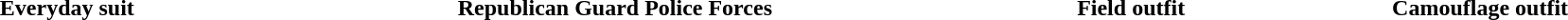<table border="0" cellpadding="1" cellspacing="0" style="width:100%; text-align:center">
<tr>
<th></th>
<th></th>
<th></th>
<th></th>
</tr>
<tr>
<th>Everyday suit</th>
<th>Republican Guard Police Forces</th>
<th>Field outfit</th>
<th>Camouflage outfit</th>
</tr>
</table>
